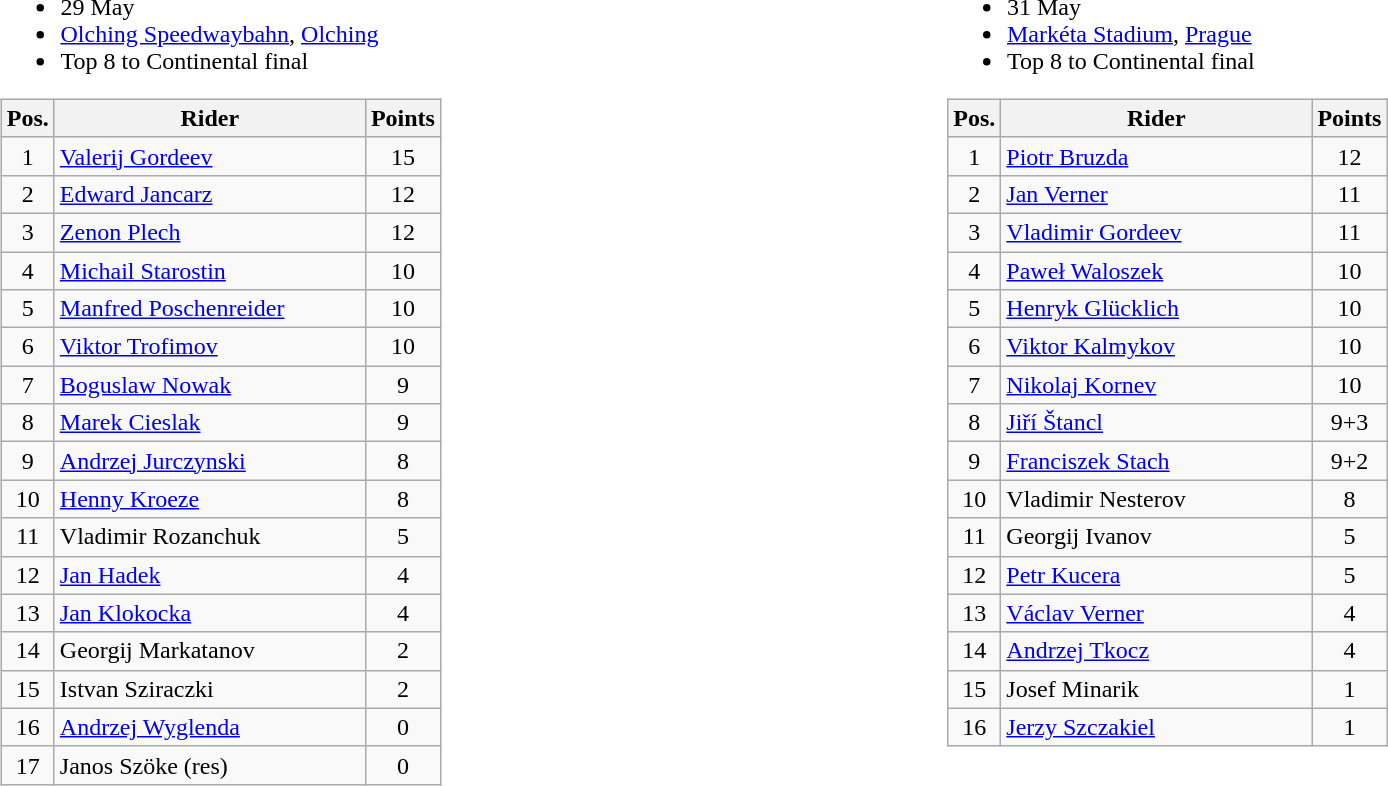<table width=100%>
<tr>
<td width=50% valign=top><br><ul><li>29 May</li><li> <a href='#'>Olching Speedwaybahn</a>, <a href='#'>Olching</a></li><li>Top 8 to Continental final</li></ul><table class="wikitable" style="text-align:center;">
<tr>
<th width=25px>Pos.</th>
<th width=200px>Rider</th>
<th width=40px>Points</th>
</tr>
<tr>
<td>1</td>
<td align=left> <a href='#'>Valerij Gordeev</a></td>
<td>15</td>
</tr>
<tr>
<td>2</td>
<td align=left> <a href='#'>Edward Jancarz</a></td>
<td>12</td>
</tr>
<tr>
<td>3</td>
<td align=left> <a href='#'>Zenon Plech</a></td>
<td>12</td>
</tr>
<tr>
<td>4</td>
<td align=left> <a href='#'>Michail Starostin</a></td>
<td>10</td>
</tr>
<tr>
<td>5</td>
<td align=left> <a href='#'>Manfred Poschenreider</a></td>
<td>10</td>
</tr>
<tr>
<td>6</td>
<td align=left> <a href='#'>Viktor Trofimov</a></td>
<td>10</td>
</tr>
<tr>
<td>7</td>
<td align=left> <a href='#'>Boguslaw Nowak</a></td>
<td>9</td>
</tr>
<tr>
<td>8</td>
<td align=left> <a href='#'>Marek Cieslak</a></td>
<td>9</td>
</tr>
<tr>
<td>9</td>
<td align=left> <a href='#'>Andrzej Jurczynski</a></td>
<td>8</td>
</tr>
<tr>
<td>10</td>
<td align=left> <a href='#'>Henny Kroeze</a></td>
<td>8</td>
</tr>
<tr>
<td>11</td>
<td align=left> Vladimir Rozanchuk</td>
<td>5</td>
</tr>
<tr>
<td>12</td>
<td align=left> <a href='#'>Jan Hadek</a></td>
<td>4</td>
</tr>
<tr>
<td>13</td>
<td align=left> <a href='#'>Jan Klokocka</a></td>
<td>4</td>
</tr>
<tr>
<td>14</td>
<td align=left> Georgij Markatanov</td>
<td>2</td>
</tr>
<tr>
<td>15</td>
<td align=left> Istvan Sziraczki</td>
<td>2</td>
</tr>
<tr>
<td>16</td>
<td align=left> <a href='#'>Andrzej Wyglenda</a></td>
<td>0</td>
</tr>
<tr>
<td>17</td>
<td align=left> Janos Szöke (res)</td>
<td>0</td>
</tr>
</table>
</td>
<td width=50% valign=top><br><ul><li>31 May</li><li> <a href='#'>Markéta Stadium</a>, <a href='#'>Prague</a></li><li>Top 8 to Continental final</li></ul><table class="wikitable" style="text-align:center;">
<tr>
<th width=25px>Pos.</th>
<th width=200px>Rider</th>
<th width=40px>Points</th>
</tr>
<tr>
<td>1</td>
<td align=left> <a href='#'>Piotr Bruzda</a></td>
<td>12</td>
</tr>
<tr>
<td>2</td>
<td align=left> <a href='#'>Jan Verner</a></td>
<td>11</td>
</tr>
<tr>
<td>3</td>
<td align=left> <a href='#'>Vladimir Gordeev</a></td>
<td>11</td>
</tr>
<tr>
<td>4</td>
<td align=left> <a href='#'>Paweł Waloszek</a></td>
<td>10</td>
</tr>
<tr>
<td>5</td>
<td align=left> <a href='#'>Henryk Glücklich</a></td>
<td>10</td>
</tr>
<tr>
<td>6</td>
<td align=left> <a href='#'>Viktor Kalmykov</a></td>
<td>10</td>
</tr>
<tr>
<td>7</td>
<td align=left> <a href='#'>Nikolaj Kornev</a></td>
<td>10</td>
</tr>
<tr>
<td>8</td>
<td align=left> <a href='#'>Jiří Štancl</a></td>
<td>9+3</td>
</tr>
<tr>
<td>9</td>
<td align=left> <a href='#'>Franciszek Stach</a></td>
<td>9+2</td>
</tr>
<tr>
<td>10</td>
<td align=left> Vladimir Nesterov</td>
<td>8</td>
</tr>
<tr>
<td>11</td>
<td align=left> Georgij Ivanov</td>
<td>5</td>
</tr>
<tr>
<td>12</td>
<td align=left> <a href='#'>Petr Kucera</a></td>
<td>5</td>
</tr>
<tr>
<td>13</td>
<td align=left> <a href='#'>Václav Verner</a></td>
<td>4</td>
</tr>
<tr>
<td>14</td>
<td align=left> <a href='#'>Andrzej Tkocz</a></td>
<td>4</td>
</tr>
<tr>
<td>15</td>
<td align=left> Josef Minarik</td>
<td>1</td>
</tr>
<tr>
<td>16</td>
<td align=left> <a href='#'>Jerzy Szczakiel</a></td>
<td>1</td>
</tr>
</table>
</td>
</tr>
</table>
